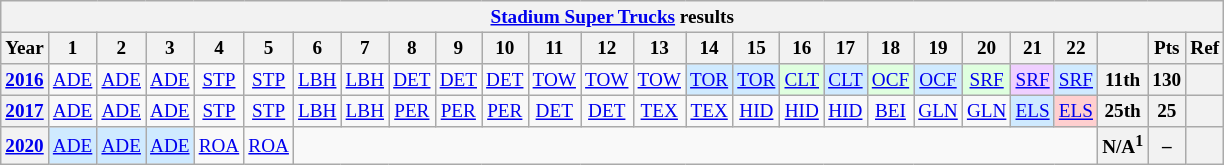<table class="wikitable" style="text-align:center; font-size:80%">
<tr>
<th colspan=45><a href='#'>Stadium Super Trucks</a> results</th>
</tr>
<tr>
<th>Year</th>
<th>1</th>
<th>2</th>
<th>3</th>
<th>4</th>
<th>5</th>
<th>6</th>
<th>7</th>
<th>8</th>
<th>9</th>
<th>10</th>
<th>11</th>
<th>12</th>
<th>13</th>
<th>14</th>
<th>15</th>
<th>16</th>
<th>17</th>
<th>18</th>
<th>19</th>
<th>20</th>
<th>21</th>
<th>22</th>
<th></th>
<th>Pts</th>
<th>Ref</th>
</tr>
<tr>
<th><a href='#'>2016</a></th>
<td><a href='#'>ADE</a></td>
<td><a href='#'>ADE</a></td>
<td><a href='#'>ADE</a></td>
<td><a href='#'>STP</a></td>
<td><a href='#'>STP</a></td>
<td><a href='#'>LBH</a></td>
<td><a href='#'>LBH</a></td>
<td><a href='#'>DET</a></td>
<td><a href='#'>DET</a></td>
<td><a href='#'>DET</a></td>
<td><a href='#'>TOW</a></td>
<td><a href='#'>TOW</a></td>
<td><a href='#'>TOW</a></td>
<td style="background:#CFEAFF;"><a href='#'>TOR</a><br></td>
<td style="background:#CFEAFF;"><a href='#'>TOR</a><br></td>
<td style="background:#DFFFDF;"><a href='#'>CLT</a><br></td>
<td style="background:#CFEAFF;"><a href='#'>CLT</a><br></td>
<td style="background:#DFFFDF;"><a href='#'>OCF</a><br></td>
<td style="background:#CFEAFF;"><a href='#'>OCF</a><br></td>
<td style="background:#DFFFDF;"><a href='#'>SRF</a><br></td>
<td style="background:#EFCFFF;"><a href='#'>SRF</a><br></td>
<td style="background:#CFEAFF;"><a href='#'>SRF</a><br></td>
<th>11th</th>
<th>130</th>
<th></th>
</tr>
<tr>
<th><a href='#'>2017</a></th>
<td><a href='#'>ADE</a></td>
<td><a href='#'>ADE</a></td>
<td><a href='#'>ADE</a></td>
<td><a href='#'>STP</a></td>
<td><a href='#'>STP</a></td>
<td><a href='#'>LBH</a></td>
<td><a href='#'>LBH</a></td>
<td><a href='#'>PER</a></td>
<td><a href='#'>PER</a></td>
<td><a href='#'>PER</a></td>
<td><a href='#'>DET</a></td>
<td><a href='#'>DET</a></td>
<td><a href='#'>TEX</a></td>
<td><a href='#'>TEX</a></td>
<td><a href='#'>HID</a></td>
<td><a href='#'>HID</a></td>
<td><a href='#'>HID</a></td>
<td><a href='#'>BEI</a></td>
<td><a href='#'>GLN</a></td>
<td><a href='#'>GLN</a></td>
<td style="background:#CFEAFF;"><a href='#'>ELS</a><br></td>
<td style="background:#FFCFCF;"><a href='#'>ELS</a><br></td>
<th>25th</th>
<th>25</th>
<th></th>
</tr>
<tr>
<th><a href='#'>2020</a></th>
<td style="background:#CFEAFF;"><a href='#'>ADE</a><br></td>
<td style="background:#CFEAFF;"><a href='#'>ADE</a><br></td>
<td style="background:#CFEAFF;"><a href='#'>ADE</a><br></td>
<td><a href='#'>ROA</a></td>
<td><a href='#'>ROA</a></td>
<td colspan=17></td>
<th>N/A<sup>1</sup></th>
<th>–</th>
<th></th>
</tr>
</table>
